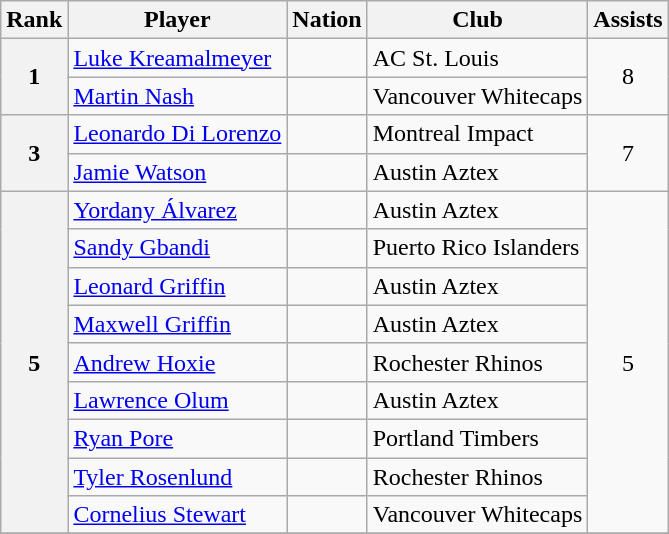<table class="wikitable">
<tr>
<th>Rank</th>
<th>Player</th>
<th>Nation</th>
<th>Club</th>
<th>Assists</th>
</tr>
<tr>
<th rowspan="2">1</th>
<td><a href='#'>Luke Kreamalmeyer</a></td>
<td></td>
<td>AC St. Louis</td>
<td rowspan="2" style="text-align:center;">8</td>
</tr>
<tr>
<td><a href='#'>Martin Nash</a></td>
<td></td>
<td>Vancouver Whitecaps</td>
</tr>
<tr>
<th rowspan="2">3</th>
<td><a href='#'>Leonardo Di Lorenzo</a></td>
<td></td>
<td>Montreal Impact</td>
<td rowspan="2" style="text-align:center;">7</td>
</tr>
<tr>
<td><a href='#'>Jamie Watson</a></td>
<td></td>
<td>Austin Aztex</td>
</tr>
<tr>
<th rowspan="9">5</th>
<td><a href='#'>Yordany Álvarez</a></td>
<td></td>
<td>Austin Aztex</td>
<td rowspan="9" style="text-align:center;">5</td>
</tr>
<tr>
<td><a href='#'>Sandy Gbandi</a></td>
<td></td>
<td>Puerto Rico Islanders</td>
</tr>
<tr>
<td><a href='#'>Leonard Griffin</a></td>
<td></td>
<td>Austin Aztex</td>
</tr>
<tr>
<td><a href='#'>Maxwell Griffin</a></td>
<td></td>
<td>Austin Aztex</td>
</tr>
<tr>
<td><a href='#'>Andrew Hoxie</a></td>
<td></td>
<td>Rochester Rhinos</td>
</tr>
<tr>
<td><a href='#'>Lawrence Olum</a></td>
<td></td>
<td>Austin Aztex</td>
</tr>
<tr>
<td><a href='#'>Ryan Pore</a></td>
<td></td>
<td>Portland Timbers</td>
</tr>
<tr>
<td><a href='#'>Tyler Rosenlund</a></td>
<td></td>
<td>Rochester Rhinos</td>
</tr>
<tr>
<td><a href='#'>Cornelius Stewart</a></td>
<td></td>
<td>Vancouver Whitecaps</td>
</tr>
<tr>
</tr>
</table>
